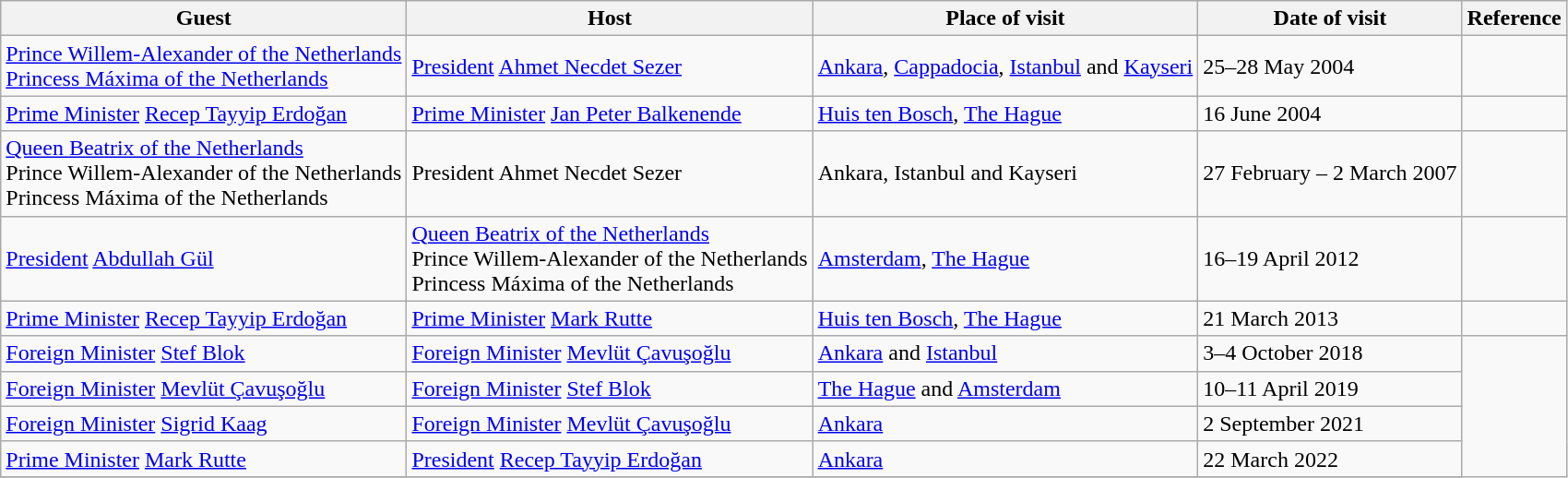<table class="wikitable" border="1">
<tr>
<th>Guest</th>
<th>Host</th>
<th>Place of visit</th>
<th>Date of visit</th>
<th>Reference</th>
</tr>
<tr>
<td><a href='#'>Prince Willem-Alexander of the Netherlands</a><br><a href='#'>Princess Máxima of the Netherlands</a></td>
<td><a href='#'>President</a> <a href='#'>Ahmet Necdet Sezer</a></td>
<td><a href='#'>Ankara</a>, <a href='#'>Cappadocia</a>, <a href='#'>Istanbul</a> and <a href='#'>Kayseri</a></td>
<td>25–28 May 2004</td>
<td></td>
</tr>
<tr>
<td><a href='#'>Prime Minister</a> <a href='#'>Recep Tayyip Erdoğan</a></td>
<td><a href='#'>Prime Minister</a> <a href='#'>Jan Peter Balkenende</a></td>
<td><a href='#'>Huis ten Bosch</a>, <a href='#'>The Hague</a></td>
<td>16 June 2004</td>
<td></td>
</tr>
<tr>
<td><a href='#'>Queen Beatrix of the Netherlands</a><br>Prince Willem-Alexander of the Netherlands<br>Princess Máxima of the Netherlands</td>
<td>President Ahmet Necdet Sezer</td>
<td>Ankara, Istanbul and Kayseri</td>
<td>27 February – 2 March 2007</td>
<td></td>
</tr>
<tr>
<td><a href='#'>President</a> <a href='#'>Abdullah Gül</a></td>
<td><a href='#'>Queen Beatrix of the Netherlands</a><br>Prince Willem-Alexander of the Netherlands<br>Princess Máxima of the Netherlands</td>
<td><a href='#'>Amsterdam</a>, <a href='#'>The Hague</a></td>
<td>16–19 April 2012</td>
</tr>
<tr>
<td><a href='#'>Prime Minister</a> <a href='#'>Recep Tayyip Erdoğan</a></td>
<td><a href='#'>Prime Minister</a> <a href='#'>Mark Rutte</a></td>
<td><a href='#'>Huis ten Bosch</a>, <a href='#'>The Hague</a></td>
<td>21 March 2013</td>
<td></td>
</tr>
<tr>
<td><a href='#'>Foreign Minister</a> <a href='#'>Stef Blok</a></td>
<td><a href='#'>Foreign Minister</a> <a href='#'>Mevlüt Çavuşoğlu</a></td>
<td><a href='#'>Ankara</a> and <a href='#'>Istanbul</a></td>
<td>3–4 October 2018</td>
</tr>
<tr>
<td><a href='#'>Foreign Minister</a> <a href='#'>Mevlüt Çavuşoğlu</a></td>
<td><a href='#'>Foreign Minister</a> <a href='#'>Stef Blok</a></td>
<td><a href='#'>The Hague</a> and <a href='#'>Amsterdam</a></td>
<td>10–11 April 2019</td>
</tr>
<tr>
<td><a href='#'>Foreign Minister</a> <a href='#'>Sigrid Kaag</a></td>
<td><a href='#'>Foreign Minister</a> <a href='#'>Mevlüt Çavuşoğlu</a></td>
<td><a href='#'>Ankara</a></td>
<td>2 September 2021</td>
</tr>
<tr>
<td><a href='#'>Prime Minister</a> <a href='#'>Mark Rutte</a></td>
<td><a href='#'>President</a> <a href='#'>Recep Tayyip Erdoğan</a></td>
<td><a href='#'>Ankara</a></td>
<td>22 March 2022</td>
</tr>
<tr>
</tr>
</table>
